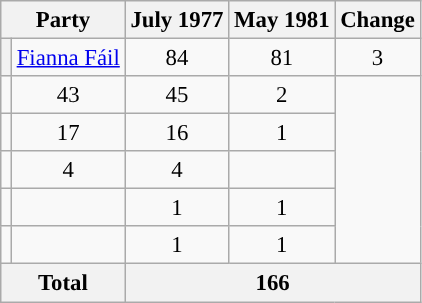<table class="wikitable sortable" style="font-size: 95%;">
<tr>
<th colspan=2>Party</th>
<th>July 1977</th>
<th>May 1981</th>
<th class="unsortable">Change</th>
</tr>
<tr>
<th style="background-color: "></th>
<td><a href='#'>Fianna Fáil</a></td>
<td align="center">84</td>
<td align="center">81</td>
<td align="center"> 3</td>
</tr>
<tr>
<td></td>
<td align="center">43</td>
<td align="center">45</td>
<td align="center"> 2</td>
</tr>
<tr>
<td></td>
<td align="center">17</td>
<td align="center">16</td>
<td align="center"> 1</td>
</tr>
<tr>
<td></td>
<td align="center">4</td>
<td align="center">4</td>
<td align="center"></td>
</tr>
<tr>
<td></td>
<td></td>
<td align="center">1</td>
<td align="center"> 1</td>
</tr>
<tr>
<td></td>
<td></td>
<td align="center">1</td>
<td align="center"> 1</td>
</tr>
<tr>
<th colspan="2">Total</th>
<th colspan="3" align="center">166</th>
</tr>
</table>
